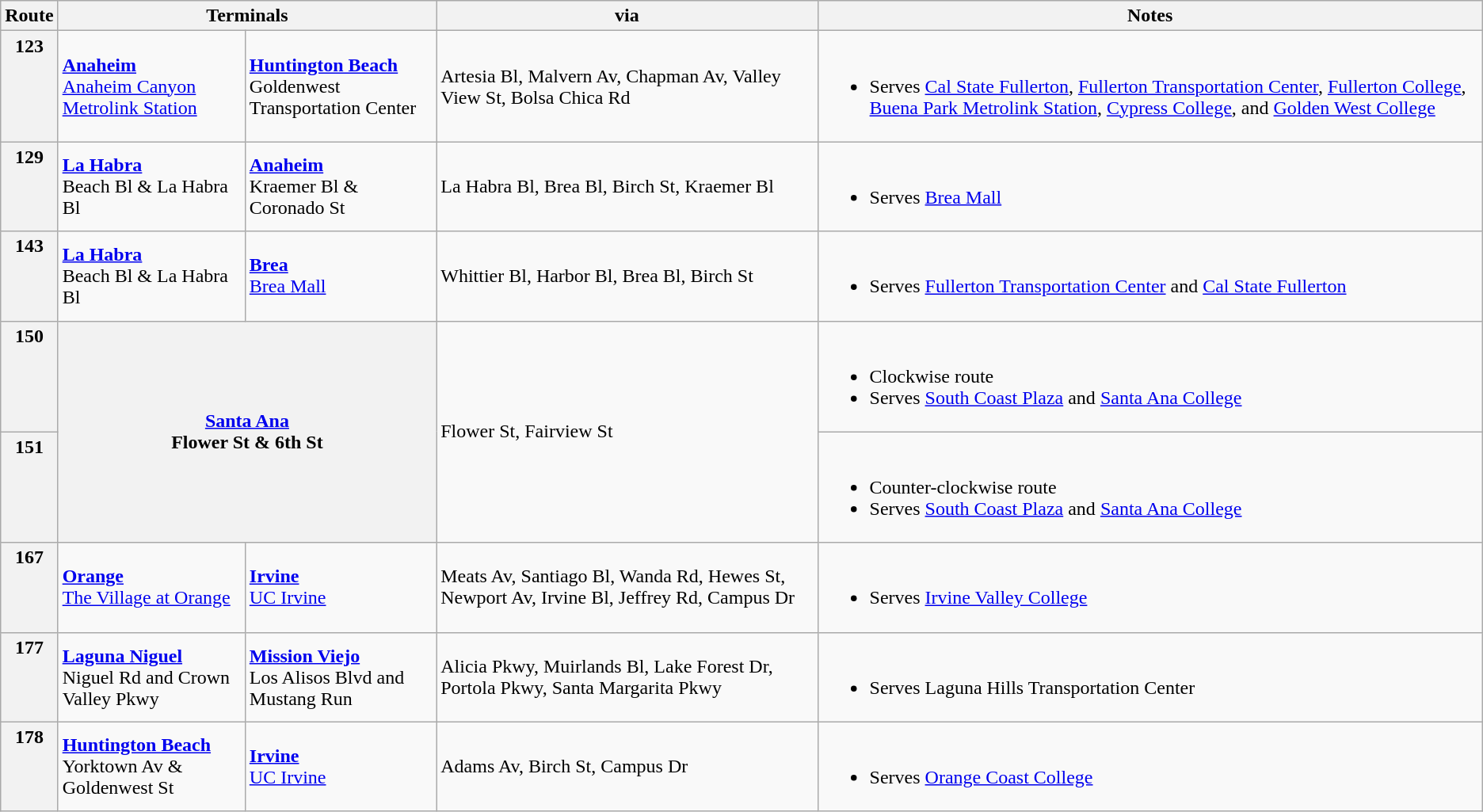<table class="wikitable sticky-header">
<tr>
<th>Route</th>
<th colspan="2">Terminals</th>
<th>via</th>
<th>Notes</th>
</tr>
<tr>
<th style="vertical-align:top">123</th>
<td><strong><a href='#'>Anaheim</a></strong><br><a href='#'>Anaheim Canyon Metrolink Station</a></td>
<td><strong><a href='#'>Huntington Beach</a></strong><br>Goldenwest Transportation Center</td>
<td>Artesia Bl, Malvern Av, Chapman Av, Valley View St, Bolsa Chica Rd</td>
<td><br><ul><li>Serves <a href='#'>Cal State Fullerton</a>, <a href='#'>Fullerton Transportation Center</a>, <a href='#'>Fullerton College</a>, <a href='#'>Buena Park Metrolink Station</a>, <a href='#'>Cypress College</a>, and <a href='#'>Golden West College</a></li></ul></td>
</tr>
<tr>
<th style="vertical-align:top">129</th>
<td><strong><a href='#'>La Habra</a></strong><br>Beach Bl & La Habra Bl</td>
<td><strong><a href='#'>Anaheim</a></strong><br>Kraemer Bl & Coronado St</td>
<td>La Habra Bl, Brea Bl, Birch St, Kraemer Bl</td>
<td><br><ul><li>Serves <a href='#'>Brea Mall</a></li></ul></td>
</tr>
<tr>
<th style="vertical-align:top">143</th>
<td><strong><a href='#'>La Habra</a></strong><br>Beach Bl & La Habra Bl</td>
<td><strong><a href='#'>Brea</a></strong><br><a href='#'>Brea Mall</a></td>
<td>Whittier Bl, Harbor Bl, Brea Bl, Birch St</td>
<td><br><ul><li>Serves <a href='#'>Fullerton Transportation Center</a> and <a href='#'>Cal State Fullerton</a></li></ul></td>
</tr>
<tr>
<th style="vertical-align:top">150</th>
<th colspan="2" rowspan="2"><strong><a href='#'>Santa Ana</a></strong><br>Flower St & 6th St</th>
<td rowspan="2">Flower St, Fairview St</td>
<td><br><ul><li>Clockwise route</li><li>Serves <a href='#'>South Coast Plaza</a> and <a href='#'>Santa Ana College</a></li></ul></td>
</tr>
<tr>
<th style="vertical-align: top;">151</th>
<td><br><ul><li>Counter-clockwise route</li><li>Serves <a href='#'>South Coast Plaza</a> and <a href='#'>Santa Ana College</a></li></ul></td>
</tr>
<tr>
<th style="vertical-align:top">167</th>
<td><strong><a href='#'>Orange</a></strong><br><a href='#'>The Village at Orange</a></td>
<td><strong><a href='#'>Irvine</a></strong><br><a href='#'>UC Irvine</a></td>
<td>Meats Av, Santiago Bl, Wanda Rd, Hewes St, Newport Av, Irvine Bl, Jeffrey Rd, Campus Dr</td>
<td><br><ul><li>Serves <a href='#'>Irvine Valley College</a></li></ul></td>
</tr>
<tr>
<th style="vertical-align:top">177</th>
<td><strong><a href='#'>Laguna Niguel</a></strong><br>Niguel Rd and Crown Valley Pkwy</td>
<td><strong><a href='#'>Mission Viejo</a></strong><br>Los Alisos Blvd and Mustang Run</td>
<td>Alicia Pkwy, Muirlands Bl, Lake Forest Dr, Portola Pkwy, Santa Margarita Pkwy</td>
<td><br><ul><li>Serves Laguna Hills Transportation Center</li></ul></td>
</tr>
<tr>
<th style="vertical-align:top">178</th>
<td><strong><a href='#'>Huntington Beach</a></strong><br>Yorktown Av & Goldenwest St</td>
<td><strong><a href='#'>Irvine</a></strong><br><a href='#'>UC Irvine</a></td>
<td>Adams Av, Birch St, Campus Dr</td>
<td><br><ul><li>Serves <a href='#'>Orange Coast College</a></li></ul></td>
</tr>
</table>
